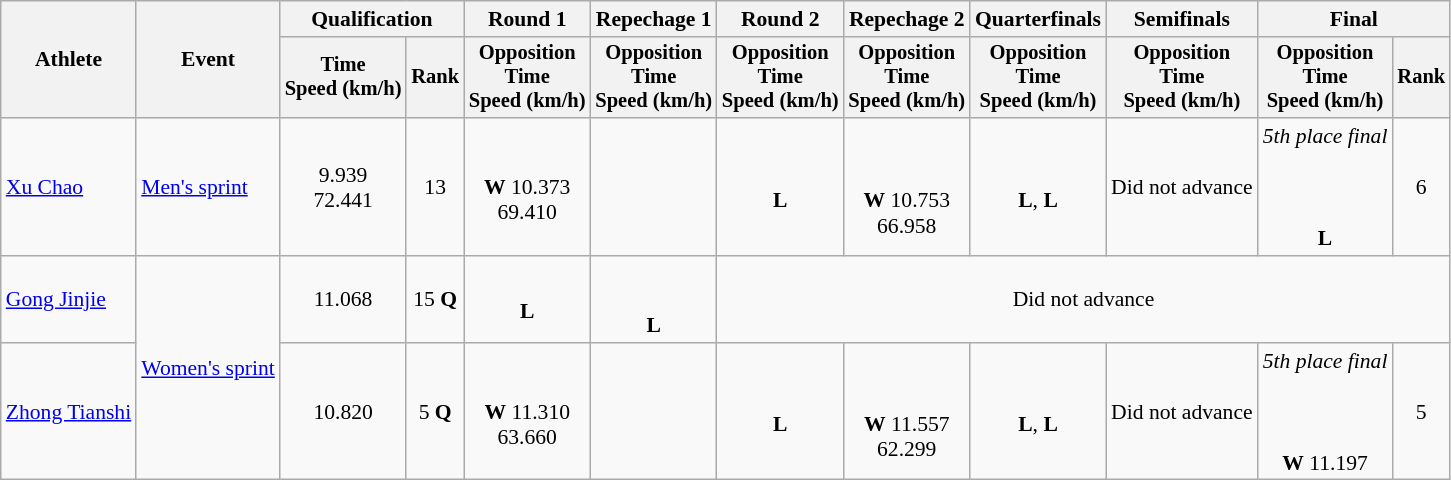<table class="wikitable" style="font-size:90%">
<tr>
<th rowspan=2>Athlete</th>
<th rowspan=2>Event</th>
<th colspan=2>Qualification</th>
<th>Round 1</th>
<th>Repechage 1</th>
<th>Round 2</th>
<th>Repechage 2</th>
<th>Quarterfinals</th>
<th>Semifinals</th>
<th colspan=2>Final</th>
</tr>
<tr style="font-size:95%">
<th>Time<br>Speed (km/h)</th>
<th>Rank</th>
<th>Opposition<br>Time<br>Speed (km/h)</th>
<th>Opposition<br>Time<br>Speed (km/h)</th>
<th>Opposition<br>Time<br>Speed (km/h)</th>
<th>Opposition<br>Time<br>Speed (km/h)</th>
<th>Opposition<br>Time<br>Speed (km/h)</th>
<th>Opposition<br>Time<br>Speed (km/h)</th>
<th>Opposition<br>Time<br>Speed (km/h)</th>
<th>Rank</th>
</tr>
<tr align=center>
<td align=left><a href='#'>Xu Chao</a></td>
<td align=left><a href='#'>Men's sprint</a></td>
<td>9.939 <br>72.441</td>
<td>13</td>
<td><br><strong>W</strong> 10.373 <br>69.410</td>
<td></td>
<td><br><strong>L</strong></td>
<td><br><br><strong>W</strong> 10.753<br>66.958</td>
<td><br><strong>L</strong>, <strong>L</strong></td>
<td>Did not advance</td>
<td><em>5th place final</em><br><br><br><br><strong>L</strong></td>
<td>6</td>
</tr>
<tr align=center>
<td align=left><a href='#'>Gong Jinjie</a></td>
<td align=left rowspan=2><a href='#'>Women's sprint</a></td>
<td>11.068</td>
<td>15 <strong>Q</strong></td>
<td><br><strong>L</strong></td>
<td><br><br><strong>L</strong></td>
<td colspan=6>Did not advance</td>
</tr>
<tr align=center>
<td align=left><a href='#'>Zhong Tianshi</a></td>
<td>10.820</td>
<td>5 <strong>Q</strong></td>
<td><br><strong>W</strong> 11.310 <br>63.660</td>
<td></td>
<td><br><strong>L</strong></td>
<td><br><br><strong>W</strong> 11.557<br>62.299</td>
<td><br><strong>L</strong>, <strong>L</strong></td>
<td>Did not advance</td>
<td><em>5th place final</em><br><br><br><br><strong>W</strong> 11.197</td>
<td>5</td>
</tr>
</table>
